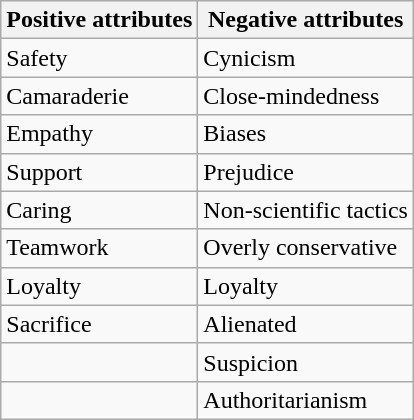<table class="wikitable">
<tr>
<th><strong>Positive attributes</strong></th>
<th><strong>Negative attributes</strong></th>
</tr>
<tr>
<td>Safety</td>
<td>Cynicism</td>
</tr>
<tr>
<td>Camaraderie</td>
<td>Close-mindedness</td>
</tr>
<tr>
<td>Empathy</td>
<td>Biases</td>
</tr>
<tr>
<td>Support</td>
<td>Prejudice</td>
</tr>
<tr>
<td>Caring</td>
<td>Non-scientific tactics</td>
</tr>
<tr>
<td>Teamwork</td>
<td>Overly conservative</td>
</tr>
<tr>
<td>Loyalty</td>
<td>Loyalty</td>
</tr>
<tr>
<td>Sacrifice</td>
<td>Alienated</td>
</tr>
<tr>
<td></td>
<td>Suspicion</td>
</tr>
<tr>
<td></td>
<td>Authoritarianism</td>
</tr>
</table>
